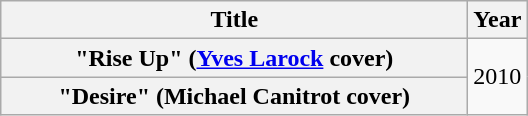<table class="wikitable plainrowheaders" style="text-align:center;">
<tr>
<th scope="col" style="width:19em;">Title</th>
<th scope="col" style="width:1em;">Year</th>
</tr>
<tr>
<th scope="row">"Rise Up" <span>(<a href='#'>Yves Larock</a> cover)</span></th>
<td rowspan="2">2010</td>
</tr>
<tr>
<th scope="row">"Desire" <span>(Michael Canitrot cover)</span></th>
</tr>
</table>
